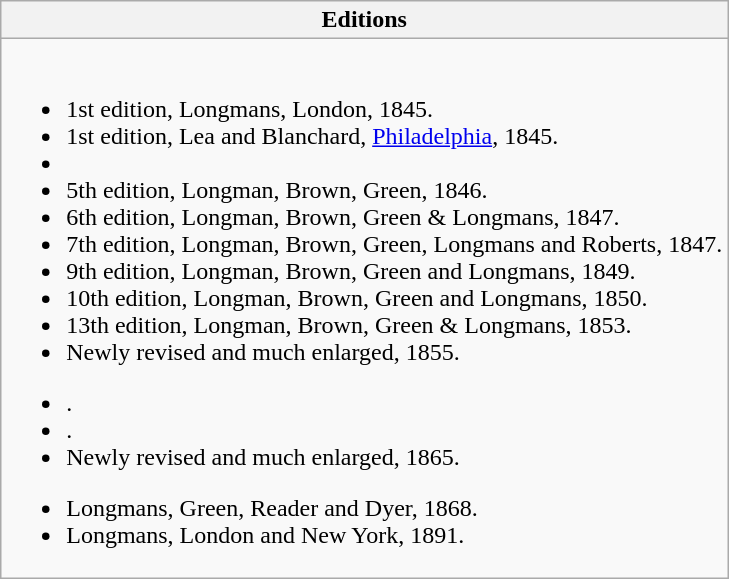<table class="wikitable collapsible collapsed">
<tr>
<th>Editions</th>
</tr>
<tr>
<td><br><ul><li>1st edition, Longmans, London, 1845.</li><li>1st edition, Lea and Blanchard, <a href='#'>Philadelphia</a>, 1845.</li><li></li><li>5th edition, Longman, Brown, Green, 1846.</li><li>6th edition, Longman, Brown, Green & Longmans, 1847.</li><li>7th edition, Longman, Brown, Green, Longmans and Roberts, 1847.</li><li>9th edition, Longman, Brown, Green and Longmans, 1849.</li><li>10th edition, Longman, Brown, Green and Longmans, 1850.</li><li>13th edition, Longman, Brown, Green & Longmans, 1853.</li><li>Newly revised and much enlarged, 1855.</li></ul><ul><li>.</li><li>.</li><li>Newly revised and much enlarged, 1865.</li></ul><ul><li>Longmans, Green, Reader and Dyer, 1868.</li><li>Longmans, London and New York, 1891.</li></ul></td>
</tr>
</table>
